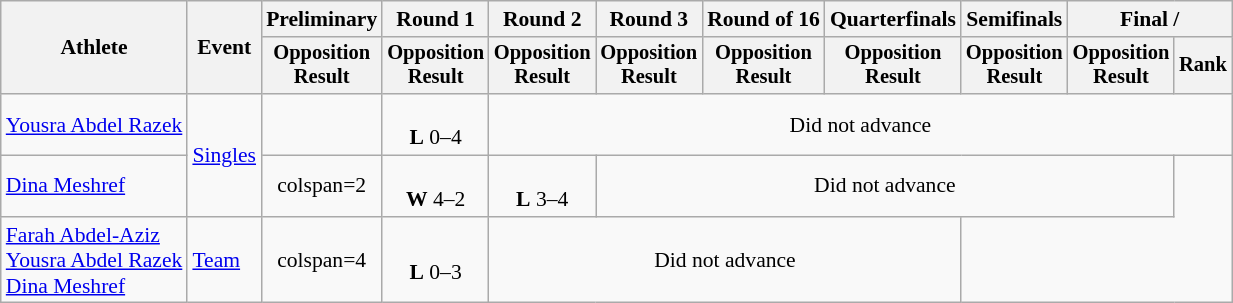<table class="wikitable" style="font-size:90%;">
<tr>
<th rowspan=2>Athlete</th>
<th rowspan=2>Event</th>
<th>Preliminary</th>
<th>Round 1</th>
<th>Round 2</th>
<th>Round 3</th>
<th>Round of 16</th>
<th>Quarterfinals</th>
<th>Semifinals</th>
<th colspan=2>Final / </th>
</tr>
<tr style="font-size:95%">
<th>Opposition<br>Result</th>
<th>Opposition<br>Result</th>
<th>Opposition<br>Result</th>
<th>Opposition<br>Result</th>
<th>Opposition<br>Result</th>
<th>Opposition<br>Result</th>
<th>Opposition<br>Result</th>
<th>Opposition<br>Result</th>
<th>Rank</th>
</tr>
<tr align=center>
<td align=left><a href='#'>Yousra Abdel Razek</a></td>
<td align=left rowspan=2><a href='#'>Singles</a></td>
<td></td>
<td><br><strong>L</strong> 0–4</td>
<td colspan=7>Did not advance</td>
</tr>
<tr align=center>
<td align=left><a href='#'>Dina Meshref</a></td>
<td>colspan=2 </td>
<td><br><strong>W</strong> 4–2</td>
<td><br><strong>L</strong> 3–4</td>
<td colspan=5>Did not advance</td>
</tr>
<tr align=center>
<td align=left><a href='#'>Farah Abdel-Aziz</a><br><a href='#'>Yousra Abdel Razek</a><br><a href='#'>Dina Meshref</a></td>
<td align=left><a href='#'>Team</a></td>
<td>colspan=4 </td>
<td><br><strong>L</strong> 0–3</td>
<td colspan="4">Did not advance</td>
</tr>
</table>
